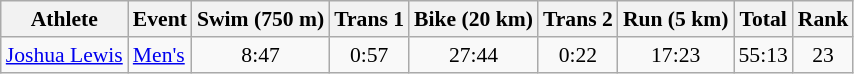<table class="wikitable" border="1" style="font-size:90%">
<tr>
<th>Athlete</th>
<th>Event</th>
<th>Swim (750 m)</th>
<th>Trans 1</th>
<th>Bike (20 km)</th>
<th>Trans 2</th>
<th>Run (5 km)</th>
<th>Total</th>
<th>Rank</th>
</tr>
<tr align=center>
<td align=left><a href='#'>Joshua Lewis</a></td>
<td align=left><a href='#'>Men's</a></td>
<td>8:47</td>
<td>0:57</td>
<td>27:44</td>
<td>0:22</td>
<td>17:23</td>
<td>55:13</td>
<td>23</td>
</tr>
</table>
